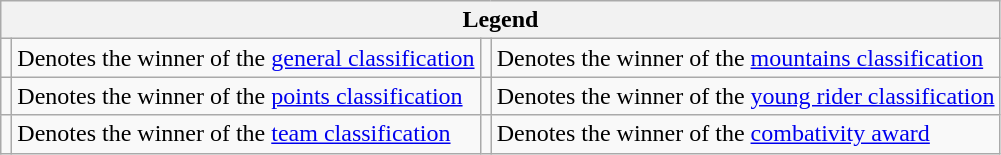<table class="wikitable noresize">
<tr>
<th colspan="4">Legend</th>
</tr>
<tr>
<td></td>
<td>Denotes the winner of the <a href='#'>general classification</a></td>
<td></td>
<td>Denotes the winner of the <a href='#'>mountains classification</a></td>
</tr>
<tr>
<td></td>
<td>Denotes the winner of the <a href='#'>points classification</a></td>
<td></td>
<td>Denotes the winner of the <a href='#'>young rider classification</a></td>
</tr>
<tr>
<td></td>
<td>Denotes the winner of the <a href='#'>team classification</a></td>
<td></td>
<td>Denotes the winner of the <a href='#'>combativity award</a></td>
</tr>
</table>
